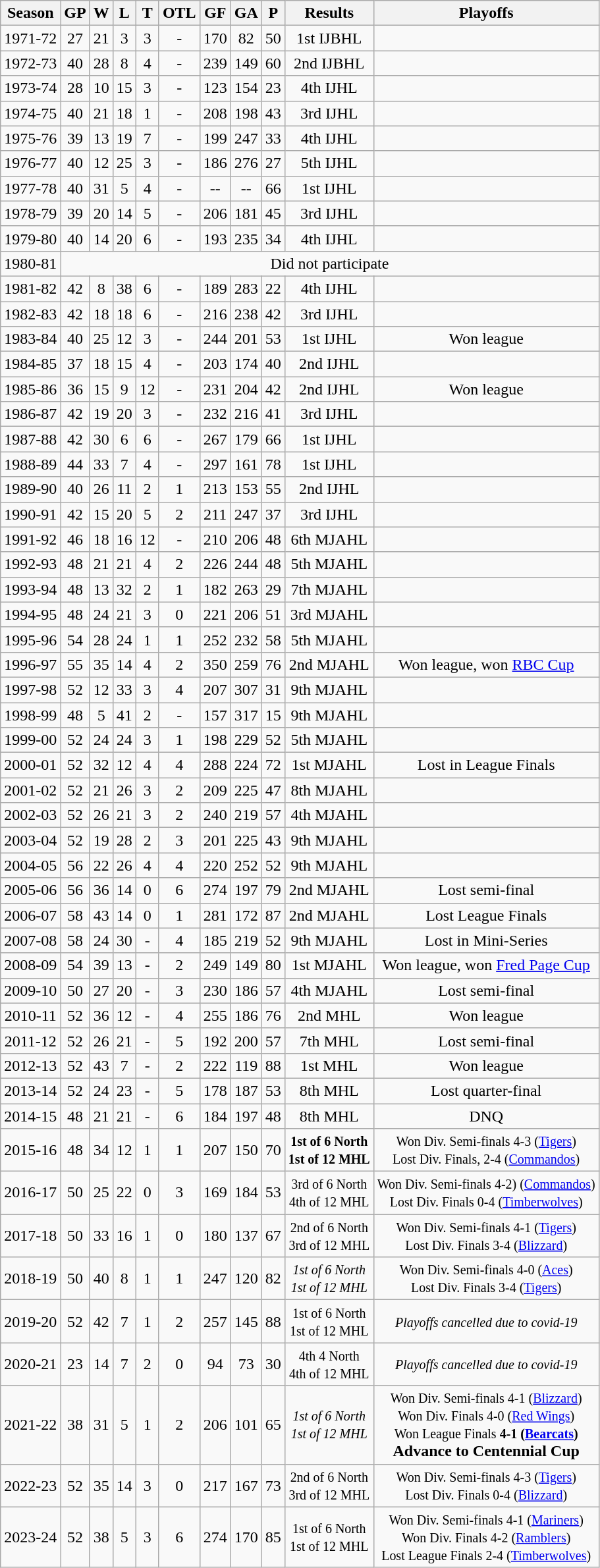<table class="wikitable" style="text-align:center">
<tr>
<th>Season</th>
<th>GP</th>
<th>W</th>
<th>L</th>
<th>T</th>
<th>OTL</th>
<th>GF</th>
<th>GA</th>
<th>P</th>
<th>Results</th>
<th>Playoffs</th>
</tr>
<tr>
<td>1971-72</td>
<td>27</td>
<td>21</td>
<td>3</td>
<td>3</td>
<td>-</td>
<td>170</td>
<td>82</td>
<td>50</td>
<td>1st IJBHL</td>
<td></td>
</tr>
<tr>
<td>1972-73</td>
<td>40</td>
<td>28</td>
<td>8</td>
<td>4</td>
<td>-</td>
<td>239</td>
<td>149</td>
<td>60</td>
<td>2nd IJBHL</td>
<td></td>
</tr>
<tr>
<td>1973-74</td>
<td>28</td>
<td>10</td>
<td>15</td>
<td>3</td>
<td>-</td>
<td>123</td>
<td>154</td>
<td>23</td>
<td>4th IJHL</td>
<td></td>
</tr>
<tr>
<td>1974-75</td>
<td>40</td>
<td>21</td>
<td>18</td>
<td>1</td>
<td>-</td>
<td>208</td>
<td>198</td>
<td>43</td>
<td>3rd IJHL</td>
<td></td>
</tr>
<tr>
<td>1975-76</td>
<td>39</td>
<td>13</td>
<td>19</td>
<td>7</td>
<td>-</td>
<td>199</td>
<td>247</td>
<td>33</td>
<td>4th IJHL</td>
<td></td>
</tr>
<tr>
<td>1976-77</td>
<td>40</td>
<td>12</td>
<td>25</td>
<td>3</td>
<td>-</td>
<td>186</td>
<td>276</td>
<td>27</td>
<td>5th IJHL</td>
<td></td>
</tr>
<tr>
<td>1977-78</td>
<td>40</td>
<td>31</td>
<td>5</td>
<td>4</td>
<td>-</td>
<td>--</td>
<td>--</td>
<td>66</td>
<td>1st IJHL</td>
<td></td>
</tr>
<tr>
<td>1978-79</td>
<td>39</td>
<td>20</td>
<td>14</td>
<td>5</td>
<td>-</td>
<td>206</td>
<td>181</td>
<td>45</td>
<td>3rd IJHL</td>
<td></td>
</tr>
<tr>
<td>1979-80</td>
<td>40</td>
<td>14</td>
<td>20</td>
<td>6</td>
<td>-</td>
<td>193</td>
<td>235</td>
<td>34</td>
<td>4th IJHL</td>
<td></td>
</tr>
<tr>
<td>1980-81</td>
<td colspan="11">Did not participate</td>
</tr>
<tr>
<td>1981-82</td>
<td>42</td>
<td>8</td>
<td>38</td>
<td>6</td>
<td>-</td>
<td>189</td>
<td>283</td>
<td>22</td>
<td>4th IJHL</td>
<td></td>
</tr>
<tr>
<td>1982-83</td>
<td>42</td>
<td>18</td>
<td>18</td>
<td>6</td>
<td>-</td>
<td>216</td>
<td>238</td>
<td>42</td>
<td>3rd IJHL</td>
<td></td>
</tr>
<tr>
<td>1983-84</td>
<td>40</td>
<td>25</td>
<td>12</td>
<td>3</td>
<td>-</td>
<td>244</td>
<td>201</td>
<td>53</td>
<td>1st IJHL</td>
<td>Won league</td>
</tr>
<tr>
<td>1984-85</td>
<td>37</td>
<td>18</td>
<td>15</td>
<td>4</td>
<td>-</td>
<td>203</td>
<td>174</td>
<td>40</td>
<td>2nd IJHL</td>
<td></td>
</tr>
<tr>
<td>1985-86</td>
<td>36</td>
<td>15</td>
<td>9</td>
<td>12</td>
<td>-</td>
<td>231</td>
<td>204</td>
<td>42</td>
<td>2nd IJHL</td>
<td>Won league</td>
</tr>
<tr>
<td>1986-87</td>
<td>42</td>
<td>19</td>
<td>20</td>
<td>3</td>
<td>-</td>
<td>232</td>
<td>216</td>
<td>41</td>
<td>3rd IJHL</td>
<td></td>
</tr>
<tr>
<td>1987-88</td>
<td>42</td>
<td>30</td>
<td>6</td>
<td>6</td>
<td>-</td>
<td>267</td>
<td>179</td>
<td>66</td>
<td>1st IJHL</td>
<td></td>
</tr>
<tr>
<td>1988-89</td>
<td>44</td>
<td>33</td>
<td>7</td>
<td>4</td>
<td>-</td>
<td>297</td>
<td>161</td>
<td>78</td>
<td>1st IJHL</td>
<td></td>
</tr>
<tr>
<td>1989-90</td>
<td>40</td>
<td>26</td>
<td>11</td>
<td>2</td>
<td>1</td>
<td>213</td>
<td>153</td>
<td>55</td>
<td>2nd IJHL</td>
<td></td>
</tr>
<tr>
<td>1990-91</td>
<td>42</td>
<td>15</td>
<td>20</td>
<td>5</td>
<td>2</td>
<td>211</td>
<td>247</td>
<td>37</td>
<td>3rd IJHL</td>
<td></td>
</tr>
<tr>
<td>1991-92</td>
<td>46</td>
<td>18</td>
<td>16</td>
<td>12</td>
<td>-</td>
<td>210</td>
<td>206</td>
<td>48</td>
<td>6th MJAHL</td>
<td></td>
</tr>
<tr>
<td>1992-93</td>
<td>48</td>
<td>21</td>
<td>21</td>
<td>4</td>
<td>2</td>
<td>226</td>
<td>244</td>
<td>48</td>
<td>5th MJAHL</td>
<td></td>
</tr>
<tr>
<td>1993-94</td>
<td>48</td>
<td>13</td>
<td>32</td>
<td>2</td>
<td>1</td>
<td>182</td>
<td>263</td>
<td>29</td>
<td>7th MJAHL</td>
<td></td>
</tr>
<tr>
<td>1994-95</td>
<td>48</td>
<td>24</td>
<td>21</td>
<td>3</td>
<td>0</td>
<td>221</td>
<td>206</td>
<td>51</td>
<td>3rd MJAHL</td>
<td></td>
</tr>
<tr>
<td>1995-96</td>
<td>54</td>
<td>28</td>
<td>24</td>
<td>1</td>
<td>1</td>
<td>252</td>
<td>232</td>
<td>58</td>
<td>5th MJAHL</td>
<td></td>
</tr>
<tr>
<td>1996-97</td>
<td>55</td>
<td>35</td>
<td>14</td>
<td>4</td>
<td>2</td>
<td>350</td>
<td>259</td>
<td>76</td>
<td>2nd MJAHL</td>
<td>Won league, won <a href='#'>RBC Cup</a></td>
</tr>
<tr>
<td>1997-98</td>
<td>52</td>
<td>12</td>
<td>33</td>
<td>3</td>
<td>4</td>
<td>207</td>
<td>307</td>
<td>31</td>
<td>9th MJAHL</td>
<td></td>
</tr>
<tr>
<td>1998-99</td>
<td>48</td>
<td>5</td>
<td>41</td>
<td>2</td>
<td>-</td>
<td>157</td>
<td>317</td>
<td>15</td>
<td>9th MJAHL</td>
<td></td>
</tr>
<tr>
<td>1999-00</td>
<td>52</td>
<td>24</td>
<td>24</td>
<td>3</td>
<td>1</td>
<td>198</td>
<td>229</td>
<td>52</td>
<td>5th MJAHL</td>
<td></td>
</tr>
<tr>
<td>2000-01</td>
<td>52</td>
<td>32</td>
<td>12</td>
<td>4</td>
<td>4</td>
<td>288</td>
<td>224</td>
<td>72</td>
<td>1st MJAHL</td>
<td>Lost in League Finals</td>
</tr>
<tr>
<td>2001-02</td>
<td>52</td>
<td>21</td>
<td>26</td>
<td>3</td>
<td>2</td>
<td>209</td>
<td>225</td>
<td>47</td>
<td>8th MJAHL</td>
<td></td>
</tr>
<tr>
<td>2002-03</td>
<td>52</td>
<td>26</td>
<td>21</td>
<td>3</td>
<td>2</td>
<td>240</td>
<td>219</td>
<td>57</td>
<td>4th MJAHL</td>
<td></td>
</tr>
<tr>
<td>2003-04</td>
<td>52</td>
<td>19</td>
<td>28</td>
<td>2</td>
<td>3</td>
<td>201</td>
<td>225</td>
<td>43</td>
<td>9th MJAHL</td>
<td></td>
</tr>
<tr>
<td>2004-05</td>
<td>56</td>
<td>22</td>
<td>26</td>
<td>4</td>
<td>4</td>
<td>220</td>
<td>252</td>
<td>52</td>
<td>9th MJAHL</td>
<td></td>
</tr>
<tr>
<td>2005-06</td>
<td>56</td>
<td>36</td>
<td>14</td>
<td>0</td>
<td>6</td>
<td>274</td>
<td>197</td>
<td>79</td>
<td>2nd MJAHL</td>
<td>Lost semi-final</td>
</tr>
<tr>
<td>2006-07</td>
<td>58</td>
<td>43</td>
<td>14</td>
<td>0</td>
<td>1</td>
<td>281</td>
<td>172</td>
<td>87</td>
<td>2nd MJAHL</td>
<td>Lost League Finals</td>
</tr>
<tr>
<td>2007-08</td>
<td>58</td>
<td>24</td>
<td>30</td>
<td>-</td>
<td>4</td>
<td>185</td>
<td>219</td>
<td>52</td>
<td>9th MJAHL</td>
<td>Lost in Mini-Series</td>
</tr>
<tr>
<td>2008-09</td>
<td>54</td>
<td>39</td>
<td>13</td>
<td>-</td>
<td>2</td>
<td>249</td>
<td>149</td>
<td>80</td>
<td>1st MJAHL</td>
<td>Won league, won <a href='#'>Fred Page Cup</a></td>
</tr>
<tr>
<td>2009-10</td>
<td>50</td>
<td>27</td>
<td>20</td>
<td>-</td>
<td>3</td>
<td>230</td>
<td>186</td>
<td>57</td>
<td>4th MJAHL</td>
<td>Lost semi-final</td>
</tr>
<tr>
<td>2010-11</td>
<td>52</td>
<td>36</td>
<td>12</td>
<td>-</td>
<td>4</td>
<td>255</td>
<td>186</td>
<td>76</td>
<td>2nd MHL</td>
<td>Won league</td>
</tr>
<tr>
<td>2011-12</td>
<td>52</td>
<td>26</td>
<td>21</td>
<td>-</td>
<td>5</td>
<td>192</td>
<td>200</td>
<td>57</td>
<td>7th MHL</td>
<td>Lost semi-final</td>
</tr>
<tr>
<td>2012-13</td>
<td>52</td>
<td>43</td>
<td>7</td>
<td>-</td>
<td>2</td>
<td>222</td>
<td>119</td>
<td>88</td>
<td>1st MHL</td>
<td>Won league</td>
</tr>
<tr>
<td>2013-14</td>
<td>52</td>
<td>24</td>
<td>23</td>
<td>-</td>
<td>5</td>
<td>178</td>
<td>187</td>
<td>53</td>
<td>8th MHL</td>
<td>Lost quarter-final</td>
</tr>
<tr>
<td>2014-15</td>
<td>48</td>
<td>21</td>
<td>21</td>
<td>-</td>
<td>6</td>
<td>184</td>
<td>197</td>
<td>48</td>
<td>8th MHL</td>
<td>DNQ</td>
</tr>
<tr>
<td>2015-16</td>
<td>48</td>
<td>34</td>
<td>12</td>
<td>1</td>
<td>1</td>
<td>207</td>
<td>150</td>
<td>70</td>
<td><small><strong>1st of 6 North<br> 1st of 12 MHL</strong></small></td>
<td><small>Won Div. Semi-finals 4-3 (<a href='#'>Tigers</a>)<br>Lost Div. Finals, 2-4 (<a href='#'>Commandos</a>)</small></td>
</tr>
<tr>
<td>2016-17</td>
<td>50</td>
<td>25</td>
<td>22</td>
<td>0</td>
<td>3</td>
<td>169</td>
<td>184</td>
<td>53</td>
<td><small>3rd of 6 North<br> 4th of 12 MHL</small></td>
<td><small>Won Div. Semi-finals 4-2) (<a href='#'>Commandos</a>)<br>Lost Div. Finals 0-4 (<a href='#'>Timberwolves</a>)</small></td>
</tr>
<tr>
<td>2017-18</td>
<td>50</td>
<td>33</td>
<td>16</td>
<td>1</td>
<td>0</td>
<td>180</td>
<td>137</td>
<td>67</td>
<td><small>2nd of 6 North<br> 3rd of 12 MHL</small></td>
<td><small>Won Div. Semi-finals 4-1 (<a href='#'>Tigers</a>)<br>Lost Div. Finals 3-4 (<a href='#'>Blizzard</a>)</small></td>
</tr>
<tr>
<td>2018-19</td>
<td>50</td>
<td>40</td>
<td>8</td>
<td>1</td>
<td>1</td>
<td>247</td>
<td>120</td>
<td>82</td>
<td><small><em>1st of 6 North<br> 1st of 12 MHL<strong></small></td>
<td><small>Won Div. Semi-finals 4-0 (<a href='#'>Aces</a>)<br>Lost Div. Finals 3-4 (<a href='#'>Tigers</a>)</small></td>
</tr>
<tr>
<td>2019-20</td>
<td>52</td>
<td>42</td>
<td>7</td>
<td>1</td>
<td>2</td>
<td>257</td>
<td>145</td>
<td>88</td>
<td><small></em>1st of 6 North<br> 1st of 12 MHL</strong></small></td>
<td><small><em>Playoffs cancelled due to covid-19</em></small></td>
</tr>
<tr>
<td>2020-21</td>
<td>23</td>
<td>14</td>
<td>7</td>
<td>2</td>
<td>0</td>
<td>94</td>
<td>73</td>
<td>30</td>
<td><small>4th 4 North<br> 4th of 12 MHL</small></td>
<td><small><em>Playoffs cancelled due to covid-19</em></small></td>
</tr>
<tr>
<td>2021-22</td>
<td>38</td>
<td>31</td>
<td>5</td>
<td>1</td>
<td>2</td>
<td>206</td>
<td>101</td>
<td>65</td>
<td><small><em>1st of 6 North<br> 1st of 12 MHL<strong></small></td>
<td><small>Won Div. Semi-finals 4-1 (<a href='#'>Blizzard</a>)<br>Won Div. Finals 4-0 (<a href='#'>Red Wings</a>)<br></strong>Won League Finals<strong> 4-1 (<a href='#'>Bearcats</a>)</small><br></em>Advance to Centennial Cup<em></td>
</tr>
<tr>
<td>2022-23</td>
<td>52</td>
<td>35</td>
<td>14</td>
<td>3</td>
<td>0</td>
<td>217</td>
<td>167</td>
<td>73</td>
<td><small>2nd of 6 North<br>3rd of 12 MHL</small></td>
<td><small>Won Div. Semi-finals 4-3 (<a href='#'>Tigers</a>)<br>Lost Div. Finals 0-4 (<a href='#'>Blizzard</a>)</small></td>
</tr>
<tr>
<td>2023-24</td>
<td>52</td>
<td>38</td>
<td>5</td>
<td>3</td>
<td>6</td>
<td>274</td>
<td>170</td>
<td>85</td>
<td><small></em>1st of 6 North<br> 1st of 12 MHL</strong></small></td>
<td><small>Won Div. Semi-finals 4-1 (<a href='#'>Mariners</a>)<br>Won Div. Finals 4-2 (<a href='#'>Ramblers</a>)<br>Lost League Finals 2-4 (<a href='#'>Timberwolves</a>)</small></td>
</tr>
</table>
